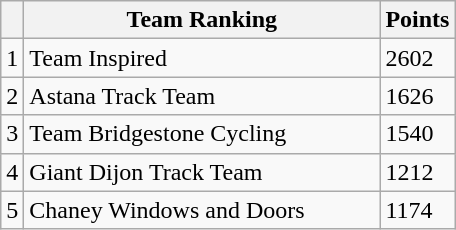<table class="wikitable col3right">
<tr>
<th></th>
<th style="width:230px; white-space:nowrap;">Team Ranking</th>
<th style="width:20px;">Points</th>
</tr>
<tr>
<td>1</td>
<td> Team Inspired</td>
<td>2602</td>
</tr>
<tr>
<td>2</td>
<td> Astana Track Team</td>
<td>1626</td>
</tr>
<tr>
<td>3</td>
<td> Team Bridgestone Cycling</td>
<td>1540</td>
</tr>
<tr>
<td>4</td>
<td> Giant Dijon Track Team</td>
<td>1212</td>
</tr>
<tr>
<td>5</td>
<td> Chaney Windows and Doors</td>
<td>1174</td>
</tr>
</table>
